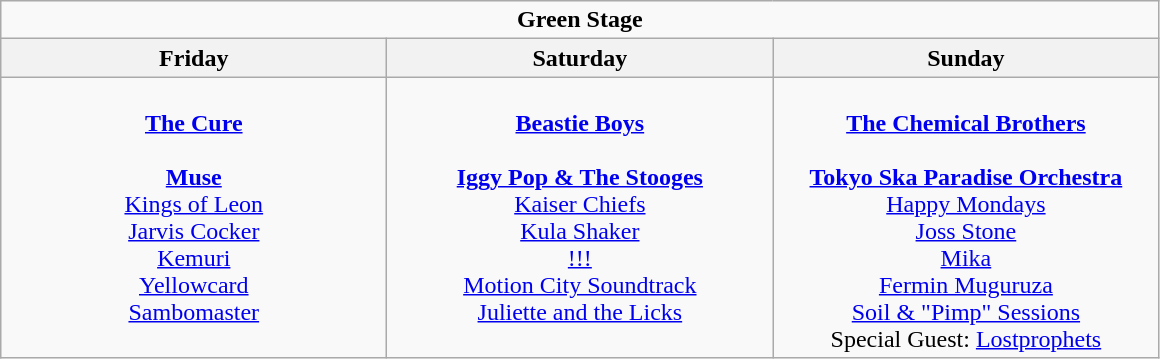<table class="wikitable">
<tr>
<td colspan="3" style="text-align:center;"><strong>Green Stage</strong></td>
</tr>
<tr>
<th>Friday</th>
<th>Saturday</th>
<th>Sunday</th>
</tr>
<tr>
<td style="text-align:center; vertical-align:top; width:250px;"><br><strong><a href='#'>The Cure</a></strong>
<br>
<br> <strong><a href='#'>Muse</a></strong>
<br> <a href='#'>Kings of Leon</a>
<br> <a href='#'>Jarvis Cocker</a>
<br> <a href='#'>Kemuri</a>
<br> <a href='#'>Yellowcard</a>
<br> <a href='#'>Sambomaster</a></td>
<td style="text-align:center; vertical-align:top; width:250px;"><br><strong><a href='#'>Beastie Boys</a></strong>
<br>
<br> <strong><a href='#'>Iggy Pop & The Stooges</a></strong>
<br> <a href='#'>Kaiser Chiefs</a>
<br> <a href='#'>Kula Shaker</a>
<br> <a href='#'>!!!</a>
<br> <a href='#'>Motion City Soundtrack</a>
<br> <a href='#'>Juliette and the Licks</a></td>
<td style="text-align:center; vertical-align:top; width:250px;"><br><strong><a href='#'>The Chemical Brothers</a></strong>
<br>
<br> <strong><a href='#'>Tokyo Ska Paradise Orchestra</a></strong>
<br> <a href='#'>Happy Mondays</a>
<br> <a href='#'>Joss Stone</a>
<br> <a href='#'>Mika</a>
<br> <a href='#'>Fermin Muguruza</a>
<br> <a href='#'>Soil & "Pimp" Sessions</a>
<br> Special Guest: <a href='#'>Lostprophets</a></td>
</tr>
</table>
